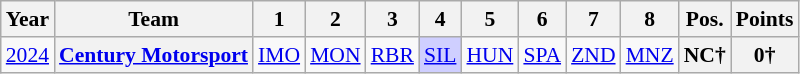<table class="wikitable" border="1" style="text-align:center; font-size:90%;">
<tr>
<th>Year</th>
<th>Team</th>
<th>1</th>
<th>2</th>
<th>3</th>
<th>4</th>
<th>5</th>
<th>6</th>
<th>7</th>
<th>8</th>
<th>Pos.</th>
<th>Points</th>
</tr>
<tr>
<td><a href='#'>2024</a></td>
<th><a href='#'>Century Motorsport</a></th>
<td><a href='#'>IMO</a></td>
<td><a href='#'>MON</a></td>
<td><a href='#'>RBR</a></td>
<td style="background:#CFCFFF;"><a href='#'>SIL</a><br></td>
<td><a href='#'>HUN</a></td>
<td><a href='#'>SPA</a></td>
<td><a href='#'>ZND</a></td>
<td><a href='#'>MNZ</a></td>
<th>NC†</th>
<th>0†</th>
</tr>
</table>
